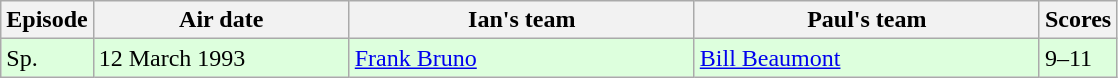<table class="wikitable" style="width:745px;">
<tr>
<th style="width:5%;">Episode</th>
<th style="width:23%;">Air date</th>
<th style="width:31%;">Ian's team</th>
<th style="width:31%;">Paul's team</th>
<th style="width:6%;">Scores</th>
</tr>
<tr style="background:#dfd;">
<td>Sp.</td>
<td>12 March 1993</td>
<td><a href='#'>Frank Bruno</a></td>
<td><a href='#'>Bill Beaumont</a></td>
<td>9–11</td>
</tr>
</table>
